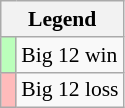<table class="wikitable" style="font-size:90%">
<tr>
<th colspan="2">Legend</th>
</tr>
<tr>
<td style="background:#bfb;"> </td>
<td>Big 12 win</td>
</tr>
<tr>
<td style="background:#fbb;"> </td>
<td>Big 12 loss</td>
</tr>
</table>
